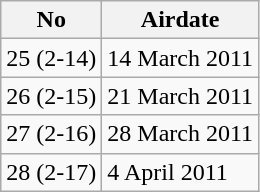<table class="wikitable">
<tr>
<th>No</th>
<th>Airdate</th>
</tr>
<tr>
<td rowspan="1">25 (2-14)</td>
<td>14 March 2011</td>
</tr>
<tr>
<td rowspan="1">26 (2-15)</td>
<td>21 March 2011</td>
</tr>
<tr>
<td rowspan="1">27 (2-16)</td>
<td>28 March 2011</td>
</tr>
<tr>
<td rowspan="1">28 (2-17)</td>
<td>4 April 2011</td>
</tr>
</table>
